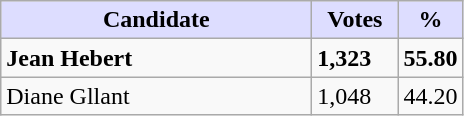<table class="wikitable">
<tr>
<th style="background:#ddf; width:200px;">Candidate</th>
<th style="background:#ddf; width:50px;">Votes</th>
<th style="background:#ddf; width:30px;">%</th>
</tr>
<tr>
<td><strong>Jean Hebert</strong></td>
<td><strong>1,323</strong></td>
<td><strong>55.80</strong></td>
</tr>
<tr>
<td>Diane Gllant</td>
<td>1,048</td>
<td>44.20</td>
</tr>
</table>
